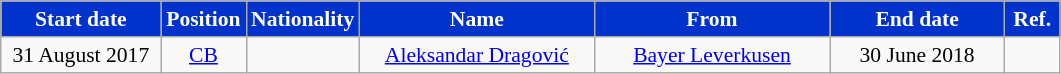<table class="wikitable" style="text-align:center; font-size:90%; ">
<tr>
<th style="background:#03c; color:white; width:100px;">Start date</th>
<th style="background:#03c; color:white; width:50px;">Position</th>
<th style="background:#03c; color:white; width:50px;">Nationality</th>
<th style="background:#03c; color:white; width:150px;">Name</th>
<th style="background:#03c; color:white; width:150px;">From</th>
<th style="background:#03c; color:white; width:110px;">End date</th>
<th style="background:#03c; color:white; width:30px;">Ref.</th>
</tr>
<tr>
<td>31 August 2017</td>
<td><a href='#'>CB</a></td>
<td></td>
<td><a href='#'>Aleksandar Dragović</a></td>
<td> <a href='#'>Bayer Leverkusen</a></td>
<td>30 June 2018</td>
<td></td>
</tr>
</table>
